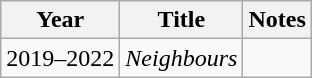<table class="wikitable">
<tr>
<th>Year</th>
<th>Title</th>
<th>Notes</th>
</tr>
<tr>
<td>2019–2022</td>
<td><em>Neighbours</em></td>
<td></td>
</tr>
</table>
